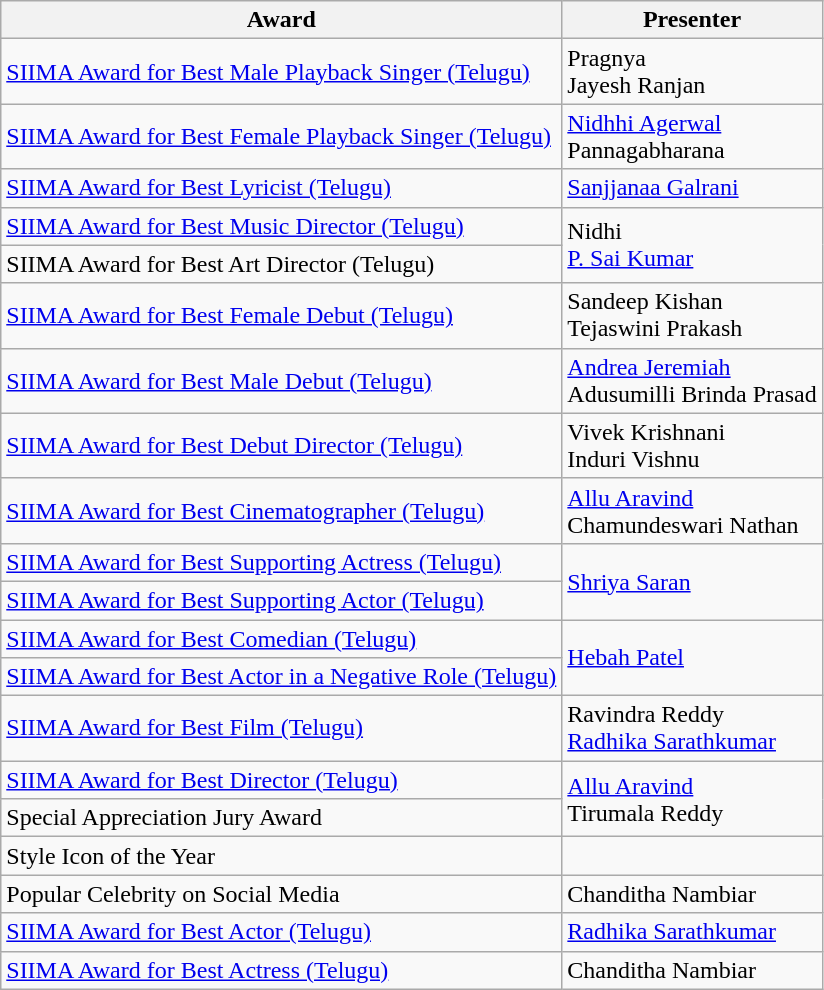<table class="wikitable sortable">
<tr>
<th>Award</th>
<th>Presenter</th>
</tr>
<tr>
<td><a href='#'>SIIMA Award for Best Male Playback Singer (Telugu)</a></td>
<td>Pragnya<br>Jayesh Ranjan</td>
</tr>
<tr>
<td><a href='#'>SIIMA Award for Best Female Playback Singer (Telugu)</a></td>
<td><a href='#'>Nidhhi Agerwal</a><br>Pannagabharana</td>
</tr>
<tr>
<td><a href='#'>SIIMA Award for Best Lyricist (Telugu)</a></td>
<td><a href='#'>Sanjjanaa Galrani</a></td>
</tr>
<tr>
<td><a href='#'>SIIMA Award for Best Music Director (Telugu)</a></td>
<td rowspan="2">Nidhi<br><a href='#'>P. Sai Kumar</a></td>
</tr>
<tr>
<td>SIIMA Award for Best Art Director (Telugu)</td>
</tr>
<tr>
<td><a href='#'>SIIMA Award for Best Female Debut (Telugu)</a></td>
<td>Sandeep Kishan<br>Tejaswini Prakash</td>
</tr>
<tr>
<td><a href='#'>SIIMA Award for Best Male Debut (Telugu)</a></td>
<td><a href='#'>Andrea Jeremiah</a><br>Adusumilli Brinda Prasad</td>
</tr>
<tr>
<td><a href='#'>SIIMA Award for Best Debut Director (Telugu)</a></td>
<td>Vivek Krishnani<br>Induri Vishnu</td>
</tr>
<tr>
<td><a href='#'>SIIMA Award for Best Cinematographer (Telugu)</a></td>
<td><a href='#'>Allu Aravind</a><br>Chamundeswari Nathan</td>
</tr>
<tr>
<td><a href='#'>SIIMA Award for Best Supporting Actress (Telugu)</a></td>
<td rowspan="2"><a href='#'>Shriya Saran</a></td>
</tr>
<tr>
<td><a href='#'>SIIMA Award for Best Supporting Actor (Telugu)</a></td>
</tr>
<tr>
<td><a href='#'>SIIMA Award for Best Comedian (Telugu)</a></td>
<td rowspan="2"><a href='#'>Hebah Patel</a></td>
</tr>
<tr>
<td><a href='#'>SIIMA Award for Best Actor in a Negative Role (Telugu)</a></td>
</tr>
<tr>
<td><a href='#'>SIIMA Award for Best Film (Telugu)</a></td>
<td>Ravindra Reddy<br><a href='#'>Radhika Sarathkumar</a></td>
</tr>
<tr>
<td><a href='#'>SIIMA Award for Best Director (Telugu)</a></td>
<td rowspan="2"><a href='#'>Allu Aravind</a><br>Tirumala Reddy</td>
</tr>
<tr>
<td>Special Appreciation Jury Award</td>
</tr>
<tr>
<td>Style Icon of the Year</td>
<td></td>
</tr>
<tr>
<td>Popular Celebrity on Social Media</td>
<td>Chanditha Nambiar</td>
</tr>
<tr>
<td><a href='#'>SIIMA Award for Best Actor (Telugu)</a></td>
<td><a href='#'>Radhika Sarathkumar</a><br></td>
</tr>
<tr>
<td><a href='#'>SIIMA Award for Best Actress (Telugu)</a></td>
<td>Chanditha Nambiar</td>
</tr>
</table>
